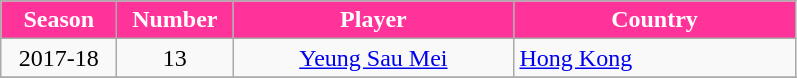<table class="wikitable">
<tr>
<th width="70px" style="background: #FF3399; color: white; text-align: center">Season</th>
<th width="70px" style="background: #FF3399; color: white">Number</th>
<th width="180px" style="background: #FF3399; color: white">Player</th>
<th width="180px" style="background: #FF3399; color: white">Country</th>
</tr>
<tr style="text-align:left;">
<td style="text-align:center;">2017-18</td>
<td align="center">13</td>
<td align="center"><a href='#'>Yeung Sau Mei</a></td>
<td> <a href='#'>Hong Kong</a></td>
</tr>
<tr>
</tr>
</table>
